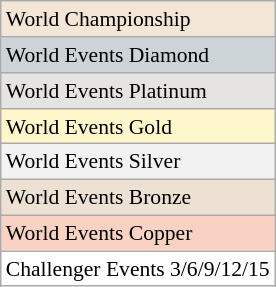<table class=wikitable style=float:left;font-size:90%>
<tr style="background:#F3E6D7;">
<td>World Championship</td>
</tr>
<tr style="background:#ccd4d7;">
<td>World Events Diamond</td>
</tr>
<tr style="background:#E5E4E2;">
<td>World Events Platinum</td>
</tr>
<tr style="background:#fff7cc;">
<td>World Events Gold</td>
</tr>
<tr style="background:#f2f2f2;">
<td>World Events Silver</td>
</tr>
<tr style="background:#ede1d4;">
<td>World Events Bronze</td>
</tr>
<tr style="background:#f9d2c4;">
<td>World Events Copper</td>
</tr>
<tr style="background:#fff;">
<td>Challenger Events 3/6/9/12/15</td>
</tr>
</table>
